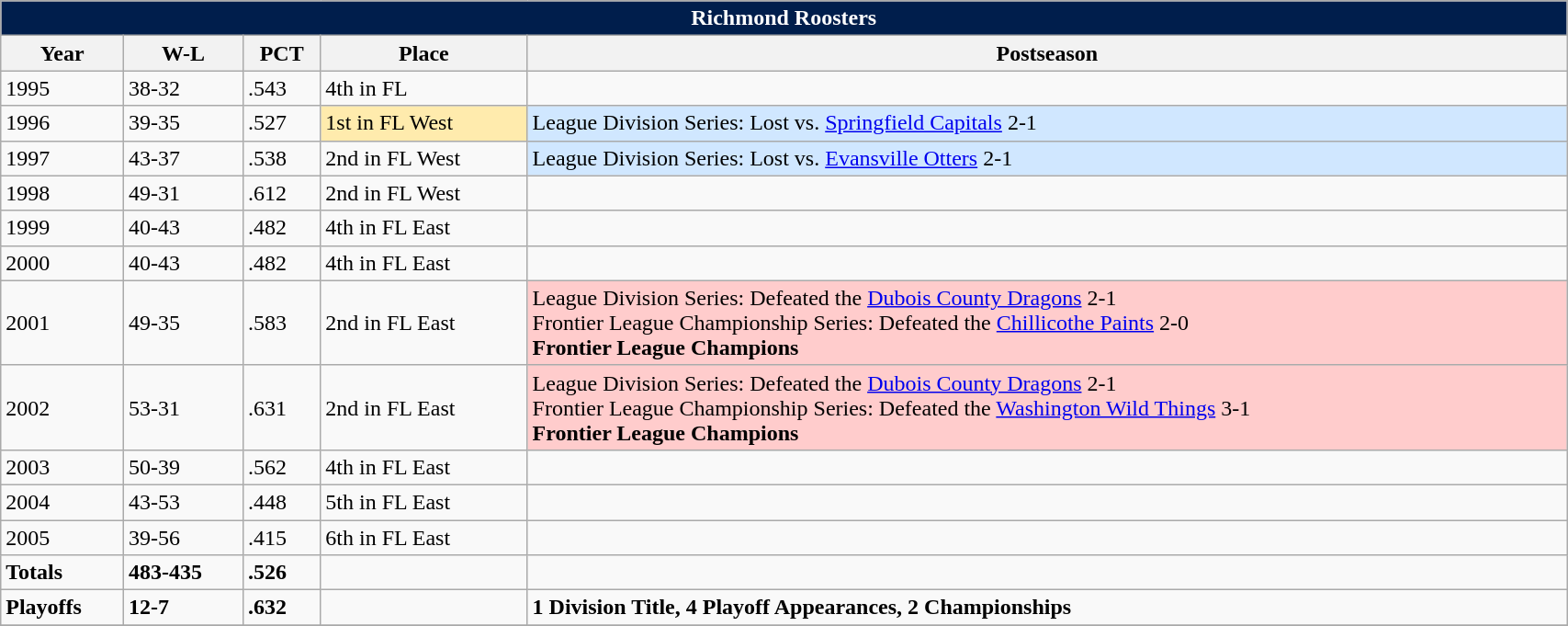<table class="wikitable" width="90%">
<tr>
<th style="background:#001E4C; color:white;" colspan="5">Richmond Roosters</th>
</tr>
<tr>
<th>Year</th>
<th>W-L</th>
<th>PCT</th>
<th>Place</th>
<th>Postseason</th>
</tr>
<tr>
<td>1995</td>
<td>38-32</td>
<td>.543</td>
<td>4th in FL</td>
<td></td>
</tr>
<tr>
<td>1996</td>
<td>39-35</td>
<td>.527</td>
<td bgcolor="FFEBAD">1st in FL West</td>
<td bgcolor="#D0E7FF">League Division Series: Lost vs. <a href='#'>Springfield Capitals</a> 2-1</td>
</tr>
<tr>
<td>1997</td>
<td>43-37</td>
<td>.538</td>
<td>2nd in FL West</td>
<td bgcolor="#D0E7FF">League Division Series: Lost vs. <a href='#'>Evansville Otters</a> 2-1</td>
</tr>
<tr>
<td>1998</td>
<td>49-31</td>
<td>.612</td>
<td>2nd in FL West</td>
<td></td>
</tr>
<tr>
<td>1999</td>
<td>40-43</td>
<td>.482</td>
<td>4th in FL East</td>
<td></td>
</tr>
<tr>
<td>2000</td>
<td>40-43</td>
<td>.482</td>
<td>4th in FL East</td>
<td></td>
</tr>
<tr>
<td>2001</td>
<td>49-35</td>
<td>.583</td>
<td>2nd in FL East</td>
<td bgcolor="#FFCCCC">League Division Series: Defeated the <a href='#'>Dubois County Dragons</a> 2-1<br> Frontier League Championship Series: Defeated the <a href='#'>Chillicothe Paints</a> 2-0<br> <strong>Frontier League Champions</strong></td>
</tr>
<tr>
<td>2002</td>
<td>53-31</td>
<td>.631</td>
<td>2nd in FL East</td>
<td bgcolor="#FFCCCC">League Division Series: Defeated the <a href='#'>Dubois County Dragons</a> 2-1<br> Frontier League Championship Series: Defeated the <a href='#'>Washington Wild Things</a> 3-1<br> <strong>Frontier League Champions</strong></td>
</tr>
<tr>
<td>2003</td>
<td>50-39</td>
<td>.562</td>
<td>4th in FL East</td>
<td></td>
</tr>
<tr>
<td>2004</td>
<td>43-53</td>
<td>.448</td>
<td>5th in FL East</td>
<td></td>
</tr>
<tr>
<td>2005</td>
<td>39-56</td>
<td>.415</td>
<td>6th in FL East</td>
<td></td>
</tr>
<tr>
<td><strong>Totals</strong></td>
<td><strong>483-435</strong></td>
<td><strong>.526</strong></td>
<td></td>
<td></td>
</tr>
<tr>
<td><strong>Playoffs</strong></td>
<td><strong>12-7</strong></td>
<td><strong>.632</strong></td>
<td></td>
<td><strong>1 Division Title, 4 Playoff Appearances, 2 Championships</strong></td>
</tr>
<tr>
</tr>
</table>
